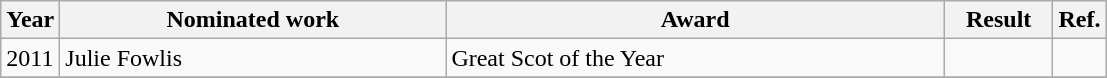<table class="wikitable">
<tr>
<th>Year</th>
<th width="250">Nominated work</th>
<th width="325">Award</th>
<th width="65">Result</th>
<th>Ref.</th>
</tr>
<tr>
<td>2011</td>
<td>Julie Fowlis</td>
<td>Great Scot of the Year</td>
<td></td>
<td align="center"></td>
</tr>
<tr>
</tr>
</table>
